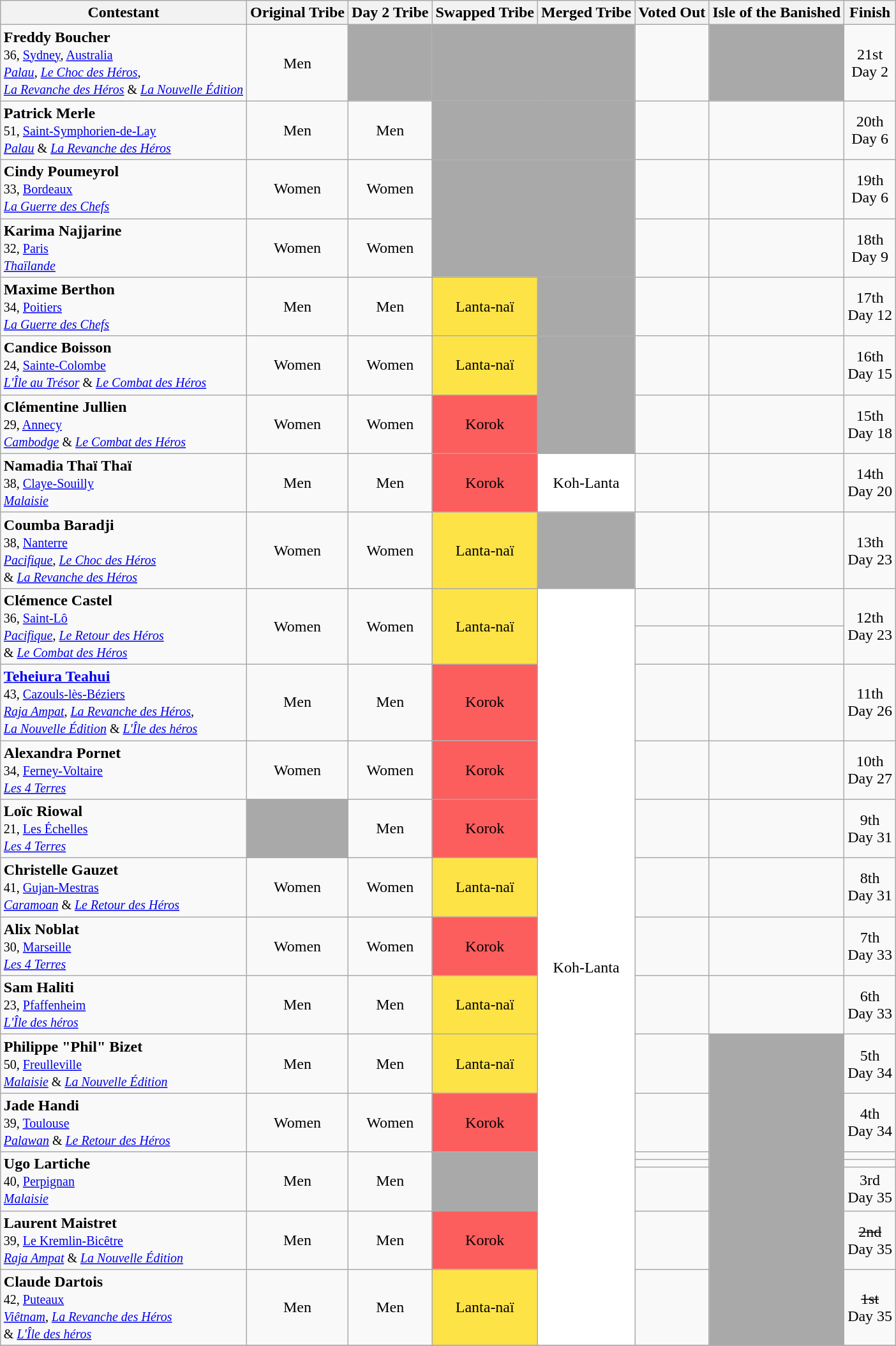<table class="wikitable" style="margin:auto; text-align:center">
<tr>
<th>Contestant</th>
<th>Original Tribe</th>
<th>Day 2 Tribe</th>
<th>Swapped Tribe</th>
<th>Merged Tribe</th>
<th>Voted Out</th>
<th>Isle of the Banished</th>
<th>Finish</th>
</tr>
<tr>
<td style="text-align: left;"><strong>Freddy Boucher</strong><br><small>36, <a href='#'>Sydney</a>, <a href='#'>Australia</a><br><em><a href='#'>Palau</a></em>, <em><a href='#'>Le Choc des Héros</a></em>,<br> <em><a href='#'>La Revanche des Héros</a></em> & <em><a href='#'>La Nouvelle Édition</a></em></small></td>
<td align="center">Men</td>
<td bgcolor="darkgrey"></td>
<td bgcolor="darkgrey"></td>
<td bgcolor="darkgrey"></td>
<td></td>
<td bgcolor="darkgrey"></td>
<td>21st<br>Day 2</td>
</tr>
<tr>
<td style="text-align: left;"><strong>Patrick Merle</strong><br><small>51, <a href='#'>Saint-Symphorien-de-Lay</a><br><em><a href='#'>Palau</a></em> & <em><a href='#'>La Revanche des Héros</a></em></small></td>
<td align="center">Men</td>
<td align="center">Men</td>
<td bgcolor="darkgrey"></td>
<td bgcolor="darkgrey"></td>
<td></td>
<td></td>
<td>20th<br>Day 6</td>
</tr>
<tr>
<td style="text-align: left;"><strong>Cindy Poumeyrol</strong><br><small>33, <a href='#'>Bordeaux</a><br><em><a href='#'>La Guerre des Chefs</a></em></small></td>
<td align="center">Women</td>
<td align="center">Women</td>
<td bgcolor="darkgrey"></td>
<td bgcolor="darkgrey"></td>
<td></td>
<td></td>
<td>19th<br>Day 6</td>
</tr>
<tr>
<td style="text-align: left;"><strong>Karima Najjarine</strong><br><small>32, <a href='#'>Paris</a><br><em><a href='#'>Thaïlande</a></em></small></td>
<td align="center">Women</td>
<td align="center">Women</td>
<td bgcolor="darkgrey"></td>
<td bgcolor="darkgrey"></td>
<td></td>
<td></td>
<td>18th<br>Day 9</td>
</tr>
<tr>
<td style="text-align: left;"><strong>Maxime Berthon</strong><br><small>34, <a href='#'>Poitiers</a><br><em><a href='#'>La Guerre des Chefs</a></em></small></td>
<td align="center">Men</td>
<td align="center">Men</td>
<td bgcolor="#fee347">Lanta-naï</td>
<td bgcolor="darkgrey"></td>
<td></td>
<td></td>
<td>17th<br>Day 12</td>
</tr>
<tr>
<td style="text-align: left;"><strong>Candice Boisson</strong><br><small>24, <a href='#'>Sainte-Colombe</a><br><em><a href='#'>L'Île au Trésor</a></em> & <em><a href='#'>Le Combat des Héros</a></em></small></td>
<td align="center">Women</td>
<td align="center">Women</td>
<td bgcolor="#fee347">Lanta-naï</td>
<td bgcolor="darkgrey"></td>
<td></td>
<td></td>
<td>16th<br>Day 15</td>
</tr>
<tr>
<td style="text-align: left;"><strong>Clémentine Jullien</strong><br><small>29, <a href='#'>Annecy</a><br><em><a href='#'>Cambodge</a></em> & <em><a href='#'>Le Combat des Héros</a></em></small></td>
<td align="center">Women</td>
<td align="center">Women</td>
<td bgcolor="fc5d5d">Korok</td>
<td bgcolor="darkgrey"></td>
<td></td>
<td></td>
<td>15th<br>Day 18</td>
</tr>
<tr>
<td style="text-align: left;"><strong>Namadia Thaï Thaï</strong><br><small>38, <a href='#'>Claye-Souilly</a><br> <em><a href='#'>Malaisie</a></em></small></td>
<td align="center">Men</td>
<td align="center">Men</td>
<td bgcolor="fc5d5d">Korok</td>
<td bgcolor="white">Koh-Lanta</td>
<td></td>
<td></td>
<td>14th<br>Day 20</td>
</tr>
<tr>
<td style="text-align: left;"><strong>Coumba Baradji</strong><br><small>38, <a href='#'>Nanterre</a><br><em><a href='#'>Pacifique</a></em>, <em><a href='#'>Le Choc des Héros</a></em><br> & <em><a href='#'>La Revanche des Héros</a></em> </small></td>
<td align="center">Women</td>
<td align="center">Women</td>
<td bgcolor="#fee347">Lanta-naï</td>
<td bgcolor="darkgrey"></td>
<td></td>
<td></td>
<td>13th<br>Day 23</td>
</tr>
<tr>
<td style="text-align: left;" rowspan="2"><strong>Clémence Castel</strong><br><small>36, <a href='#'>Saint-Lô</a><br><em><a href='#'>Pacifique</a></em>, <em><a href='#'>Le Retour des Héros</a></em><br> & <em><a href='#'>Le Combat des Héros</a></em></small></td>
<td align="center" rowspan="2">Women</td>
<td align="center" rowspan="2">Women</td>
<td bgcolor="#fee347" rowspan="2">Lanta-naï</td>
<td rowspan="15" bgcolor="white">Koh-Lanta</td>
<td></td>
<td></td>
<td rowspan="2">12th<br>Day 23</td>
</tr>
<tr>
<td></td>
<td></td>
</tr>
<tr>
<td style="text-align: left;"><strong><a href='#'>Teheiura Teahui</a></strong><br><small>43, <a href='#'>Cazouls-lès-Béziers</a><br><em><a href='#'>Raja Ampat</a></em>, <em><a href='#'>La Revanche des Héros</a></em>,<br> <em><a href='#'>La Nouvelle Édition</a></em> & <em><a href='#'>L'Île des héros</a></em></small></td>
<td align="center">Men</td>
<td align="center">Men</td>
<td bgcolor="fc5d5d">Korok</td>
<td></td>
<td></td>
<td>11th<br>Day 26</td>
</tr>
<tr>
<td style="text-align: left;"><strong>Alexandra Pornet</strong><br><small>34, <a href='#'>Ferney-Voltaire</a><br><em><a href='#'>Les 4 Terres</a></em></small></td>
<td align="center">Women</td>
<td align="center">Women</td>
<td bgcolor="fc5d5d">Korok</td>
<td></td>
<td></td>
<td>10th<br>Day 27</td>
</tr>
<tr>
<td style="text-align: left;"><strong>Loïc Riowal</strong><br><small>21, <a href='#'>Les Échelles</a><br><em><a href='#'>Les 4 Terres</a></em></small></td>
<td bgcolor="darkgrey"></td>
<td align="center">Men</td>
<td bgcolor="fc5d5d">Korok</td>
<td></td>
<td></td>
<td>9th<br>Day 31</td>
</tr>
<tr>
<td style="text-align: left;"><strong>Christelle Gauzet</strong><br><small>41, <a href='#'>Gujan-Mestras</a><br><em><a href='#'>Caramoan</a></em> & <em><a href='#'>Le Retour des Héros</a></em></small></td>
<td align="center">Women</td>
<td align="center">Women</td>
<td bgcolor="#fee347">Lanta-naï</td>
<td></td>
<td></td>
<td>8th<br>Day 31</td>
</tr>
<tr>
<td style="text-align: left;"><strong>Alix Noblat</strong><br><small>30, <a href='#'>Marseille</a><br><em><a href='#'>Les 4 Terres</a></em></small></td>
<td align="center">Women</td>
<td align="center">Women</td>
<td bgcolor="fc5d5d">Korok</td>
<td></td>
<td></td>
<td>7th<br>Day 33</td>
</tr>
<tr>
<td style="text-align: left;"><strong>Sam Haliti</strong><br><small>23, <a href='#'>Pfaffenheim</a><br><em><a href='#'>L'Île des héros</a></em></small></td>
<td align="center">Men</td>
<td align="center">Men</td>
<td bgcolor="#fee347">Lanta-naï</td>
<td></td>
<td></td>
<td>6th<br>Day 33</td>
</tr>
<tr>
<td style="text-align: left;"><strong>Philippe "Phil" Bizet</strong><br><small>50, <a href='#'>Freulleville</a><br><em><a href='#'>Malaisie</a></em> & <em><a href='#'>La Nouvelle Édition</a></em></small></td>
<td align="center">Men</td>
<td align="center">Men</td>
<td bgcolor="#fee347">Lanta-naï</td>
<td></td>
<td rowspan="7" bgcolor="darkgrey"></td>
<td>5th<br>Day 34</td>
</tr>
<tr>
<td style="text-align: left;"><strong>Jade Handi</strong><br><small>39, <a href='#'>Toulouse</a><br><em><a href='#'>Palawan</a></em> & <em><a href='#'>Le Retour des Héros</a></em></small></td>
<td align="center">Women</td>
<td align="center">Women</td>
<td bgcolor="fc5d5d">Korok</td>
<td></td>
<td>4th<br>Day 34</td>
</tr>
<tr>
<td style="text-align: left;" rowspan="3"><strong>Ugo Lartiche</strong><br><small>40, <a href='#'>Perpignan</a><br><em><a href='#'>Malaisie</a></em></small></td>
<td align="center" rowspan="3">Men</td>
<td align="center" rowspan="3">Men</td>
<td bgcolor="darkgrey" rowspan="3"></td>
<td></td>
<td></td>
</tr>
<tr>
<td></td>
<td></td>
</tr>
<tr>
<td></td>
<td>3rd<br>Day 35</td>
</tr>
<tr>
<td style="text-align: left;"><strong>Laurent Maistret</strong><br><small>39, <a href='#'>Le Kremlin-Bicêtre</a><br><em><a href='#'>Raja Ampat</a></em> & <em><a href='#'>La Nouvelle Édition</a></em></small></td>
<td align="center">Men</td>
<td align="center">Men</td>
<td bgcolor="fc5d5d">Korok</td>
<td></td>
<td><s>2nd</s><br>Day 35</td>
</tr>
<tr>
<td style="text-align: left;"><strong>Claude Dartois</strong><br><small>42, <a href='#'>Puteaux</a><br><em><a href='#'>Viêtnam</a></em>, <em><a href='#'>La Revanche des Héros</a></em><br> & <em><a href='#'>L'Île des héros</a></em></small></td>
<td align="center">Men</td>
<td align="center">Men</td>
<td bgcolor="#fee347">Lanta-naï</td>
<td></td>
<td><s>1st</s><br>Day 35</td>
</tr>
<tr>
</tr>
</table>
